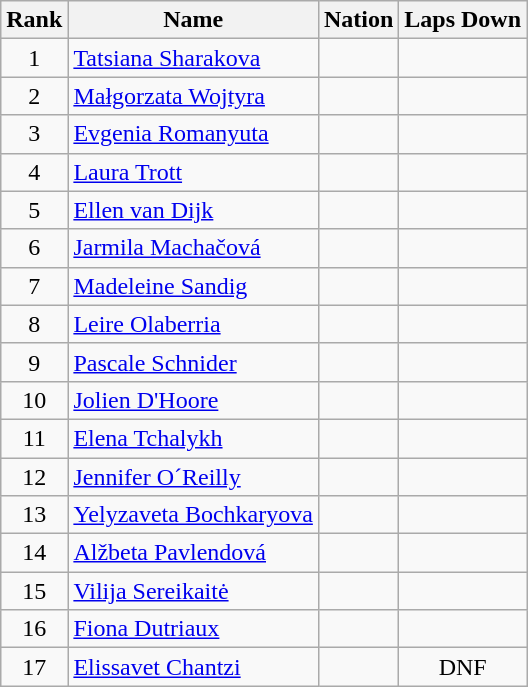<table class="wikitable sortable" style="text-align:center">
<tr>
<th>Rank</th>
<th>Name</th>
<th>Nation</th>
<th>Laps Down</th>
</tr>
<tr>
<td>1</td>
<td align=left><a href='#'>Tatsiana Sharakova</a></td>
<td align=left></td>
<td></td>
</tr>
<tr>
<td>2</td>
<td align=left><a href='#'>Małgorzata Wojtyra</a></td>
<td align=left></td>
<td></td>
</tr>
<tr>
<td>3</td>
<td align=left><a href='#'>Evgenia Romanyuta</a></td>
<td align=left></td>
<td></td>
</tr>
<tr>
<td>4</td>
<td align=left><a href='#'>Laura Trott</a></td>
<td align=left></td>
<td></td>
</tr>
<tr>
<td>5</td>
<td align=left><a href='#'>Ellen van Dijk</a></td>
<td align=left></td>
<td></td>
</tr>
<tr>
<td>6</td>
<td align=left><a href='#'>Jarmila Machačová</a></td>
<td align=left></td>
<td></td>
</tr>
<tr>
<td>7</td>
<td align=left><a href='#'>Madeleine Sandig</a></td>
<td align=left></td>
<td></td>
</tr>
<tr>
<td>8</td>
<td align=left><a href='#'>Leire Olaberria</a></td>
<td align=left></td>
<td></td>
</tr>
<tr>
<td>9</td>
<td align=left><a href='#'>Pascale Schnider</a></td>
<td align=left></td>
<td></td>
</tr>
<tr>
<td>10</td>
<td align=left><a href='#'>Jolien D'Hoore</a></td>
<td align=left></td>
<td></td>
</tr>
<tr>
<td>11</td>
<td align=left><a href='#'>Elena Tchalykh</a></td>
<td align=left></td>
<td></td>
</tr>
<tr>
<td>12</td>
<td align=left><a href='#'>Jennifer O´Reilly</a></td>
<td align=left></td>
<td></td>
</tr>
<tr>
<td>13</td>
<td align=left><a href='#'>Yelyzaveta Bochkaryova</a></td>
<td align=left></td>
<td></td>
</tr>
<tr>
<td>14</td>
<td align=left><a href='#'>Alžbeta Pavlendová</a></td>
<td align=left></td>
<td></td>
</tr>
<tr>
<td>15</td>
<td align=left><a href='#'>Vilija Sereikaitė</a></td>
<td align=left></td>
<td></td>
</tr>
<tr>
<td>16</td>
<td align=left><a href='#'>Fiona Dutriaux</a></td>
<td align=left></td>
<td></td>
</tr>
<tr>
<td>17</td>
<td align=left><a href='#'>Elissavet Chantzi</a></td>
<td align=left></td>
<td>DNF</td>
</tr>
</table>
